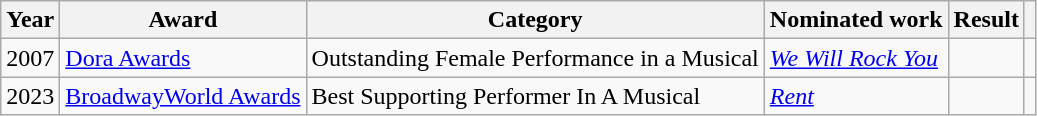<table class="wikitable"">
<tr>
<th>Year</th>
<th>Award</th>
<th>Category</th>
<th>Nominated work</th>
<th>Result</th>
<th></th>
</tr>
<tr>
<td>2007</td>
<td><a href='#'>Dora Awards</a></td>
<td>Outstanding Female Performance in a Musical</td>
<td><em><a href='#'>We Will Rock You</a></em></td>
<td></td>
<td></td>
</tr>
<tr>
<td>2023</td>
<td><a href='#'> BroadwayWorld Awards</a></td>
<td>Best Supporting Performer In A Musical</td>
<td><em><a href='#'>Rent</a></em></td>
<td></td>
<td></td>
</tr>
</table>
